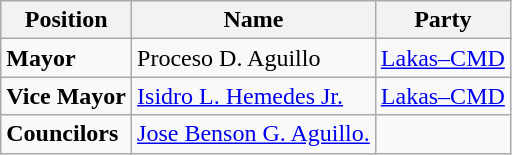<table class="wikitable">
<tr>
<th>Position</th>
<th>Name</th>
<th>Party</th>
</tr>
<tr>
<td><strong>Mayor</strong></td>
<td>Proceso D. Aguillo</td>
<td><a href='#'>Lakas–CMD</a></td>
</tr>
<tr>
<td><strong>Vice Mayor</strong></td>
<td><a href='#'>Isidro L. Hemedes Jr.</a></td>
<td><a href='#'>Lakas–CMD</a></td>
</tr>
<tr>
<td><strong>Councilors</strong></td>
<td><a href='#'>Jose Benson G. Aguillo.</a></td>
</tr>
</table>
